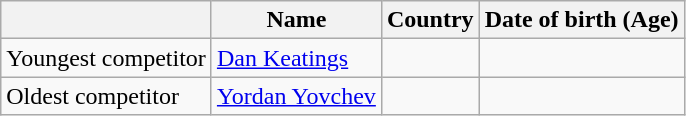<table class="wikitable sortable">
<tr>
<th></th>
<th>Name</th>
<th>Country</th>
<th>Date of birth (Age)</th>
</tr>
<tr>
<td>Youngest competitor</td>
<td><a href='#'>Dan Keatings</a></td>
<td></td>
<td></td>
</tr>
<tr>
<td>Oldest competitor</td>
<td><a href='#'>Yordan Yovchev</a></td>
<td></td>
<td></td>
</tr>
</table>
